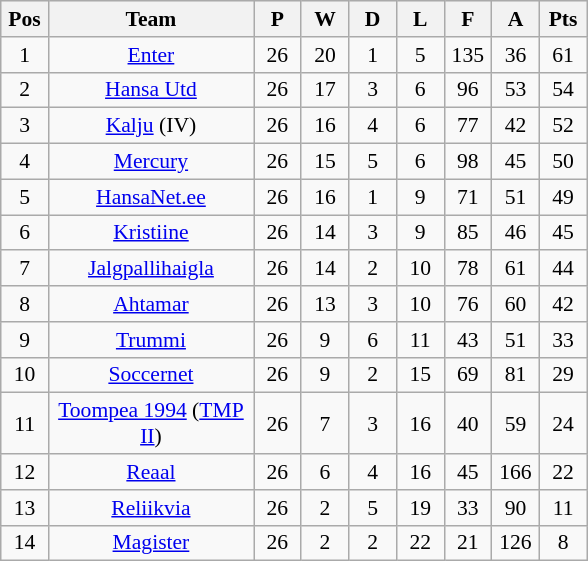<table class="wikitable" style="font-size:90%; text-align:center;">
<tr bgcolor="#efefef">
<th width="25">Pos</th>
<th width="130">Team</th>
<th width="25">P</th>
<th width="25">W</th>
<th width="25">D</th>
<th width="25">L</th>
<th width="25">F</th>
<th width="25">A</th>
<th width="25">Pts</th>
</tr>
<tr>
<td>1</td>
<td><a href='#'>Enter</a></td>
<td>26</td>
<td>20</td>
<td>1</td>
<td>5</td>
<td>135</td>
<td>36</td>
<td>61</td>
</tr>
<tr>
<td>2</td>
<td><a href='#'>Hansa Utd</a></td>
<td>26</td>
<td>17</td>
<td>3</td>
<td>6</td>
<td>96</td>
<td>53</td>
<td>54</td>
</tr>
<tr>
<td>3</td>
<td><a href='#'>Kalju</a> (IV)</td>
<td>26</td>
<td>16</td>
<td>4</td>
<td>6</td>
<td>77</td>
<td>42</td>
<td>52</td>
</tr>
<tr>
<td>4</td>
<td><a href='#'>Mercury</a></td>
<td>26</td>
<td>15</td>
<td>5</td>
<td>6</td>
<td>98</td>
<td>45</td>
<td>50</td>
</tr>
<tr>
<td>5</td>
<td><a href='#'>HansaNet.ee</a></td>
<td>26</td>
<td>16</td>
<td>1</td>
<td>9</td>
<td>71</td>
<td>51</td>
<td>49</td>
</tr>
<tr>
<td>6</td>
<td><a href='#'>Kristiine</a></td>
<td>26</td>
<td>14</td>
<td>3</td>
<td>9</td>
<td>85</td>
<td>46</td>
<td>45</td>
</tr>
<tr>
<td>7</td>
<td><a href='#'>Jalgpallihaigla</a></td>
<td>26</td>
<td>14</td>
<td>2</td>
<td>10</td>
<td>78</td>
<td>61</td>
<td>44</td>
</tr>
<tr>
<td>8</td>
<td><a href='#'>Ahtamar</a></td>
<td>26</td>
<td>13</td>
<td>3</td>
<td>10</td>
<td>76</td>
<td>60</td>
<td>42</td>
</tr>
<tr>
<td>9</td>
<td><a href='#'>Trummi</a></td>
<td>26</td>
<td>9</td>
<td>6</td>
<td>11</td>
<td>43</td>
<td>51</td>
<td>33</td>
</tr>
<tr>
<td>10</td>
<td><a href='#'>Soccernet</a></td>
<td>26</td>
<td>9</td>
<td>2</td>
<td>15</td>
<td>69</td>
<td>81</td>
<td>29</td>
</tr>
<tr>
<td>11</td>
<td><a href='#'>Toompea 1994</a> (<a href='#'>TMP II</a>)</td>
<td>26</td>
<td>7</td>
<td>3</td>
<td>16</td>
<td>40</td>
<td>59</td>
<td>24</td>
</tr>
<tr>
<td>12</td>
<td><a href='#'>Reaal</a></td>
<td>26</td>
<td>6</td>
<td>4</td>
<td>16</td>
<td>45</td>
<td>166</td>
<td>22</td>
</tr>
<tr>
<td>13</td>
<td><a href='#'>Reliikvia</a></td>
<td>26</td>
<td>2</td>
<td>5</td>
<td>19</td>
<td>33</td>
<td>90</td>
<td>11</td>
</tr>
<tr>
<td>14</td>
<td><a href='#'>Magister</a></td>
<td>26</td>
<td>2</td>
<td>2</td>
<td>22</td>
<td>21</td>
<td>126</td>
<td>8</td>
</tr>
</table>
